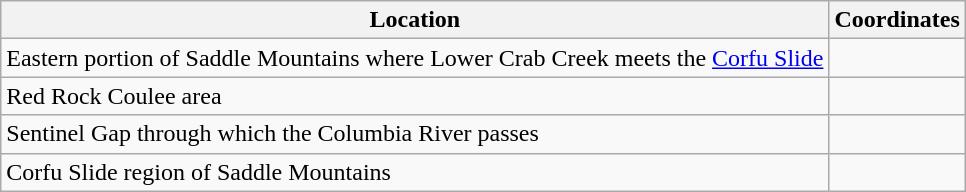<table class=wikitable>
<tr>
<th>Location</th>
<th>Coordinates</th>
</tr>
<tr>
<td>Eastern portion of Saddle Mountains where Lower Crab Creek meets the <a href='#'>Corfu Slide</a></td>
<td></td>
</tr>
<tr>
<td>Red Rock Coulee area</td>
<td></td>
</tr>
<tr>
<td>Sentinel Gap through which the Columbia River passes</td>
<td></td>
</tr>
<tr>
<td>Corfu Slide region of Saddle Mountains</td>
<td></td>
</tr>
</table>
